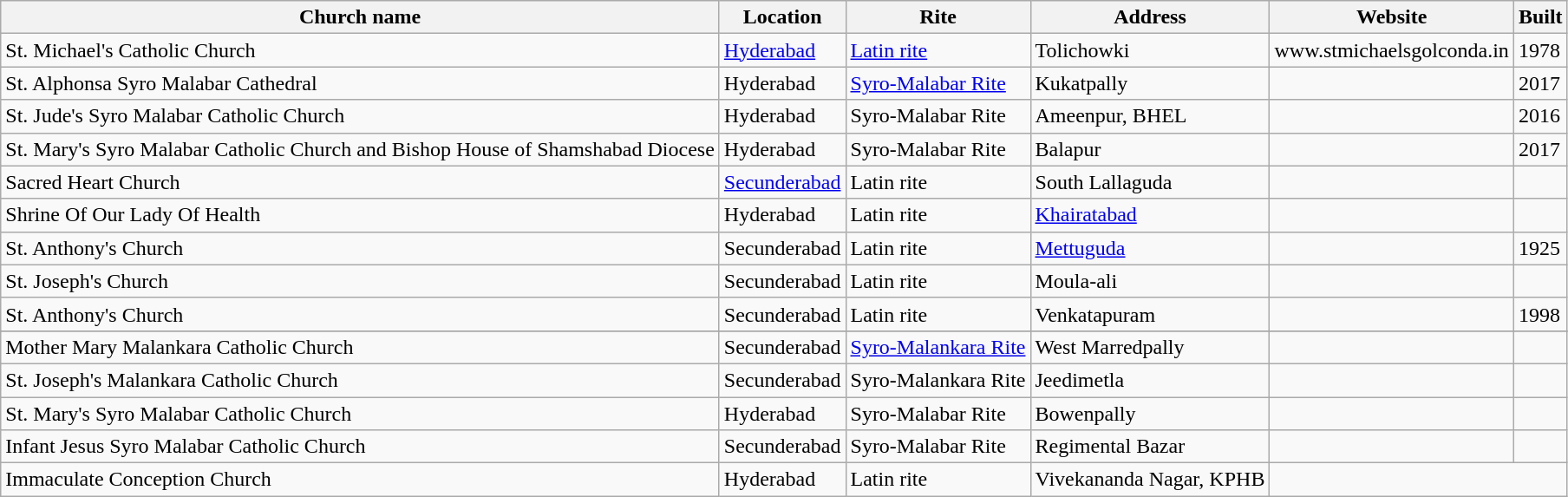<table class="wikitable sortable">
<tr>
<th>Church name</th>
<th>Location</th>
<th>Rite</th>
<th>Address</th>
<th>Website</th>
<th>Built</th>
</tr>
<tr>
<td>St. Michael's Catholic Church</td>
<td><a href='#'>Hyderabad</a></td>
<td><a href='#'>Latin rite</a></td>
<td>Tolichowki</td>
<td>www.stmichaelsgolconda.in</td>
<td>1978</td>
</tr>
<tr>
<td>St. Alphonsa Syro Malabar Cathedral</td>
<td>Hyderabad</td>
<td><a href='#'>Syro-Malabar Rite</a></td>
<td>Kukatpally</td>
<td></td>
<td>2017</td>
</tr>
<tr>
<td>St. Jude's Syro Malabar Catholic Church</td>
<td>Hyderabad</td>
<td>Syro-Malabar Rite</td>
<td>Ameenpur, BHEL</td>
<td></td>
<td>2016</td>
</tr>
<tr>
<td>St. Mary's Syro Malabar Catholic Church and Bishop House of Shamshabad Diocese</td>
<td>Hyderabad</td>
<td>Syro-Malabar Rite</td>
<td>Balapur</td>
<td></td>
<td>2017</td>
</tr>
<tr>
<td>Sacred Heart Church</td>
<td><a href='#'>Secunderabad</a></td>
<td>Latin rite</td>
<td>South Lallaguda</td>
<td></td>
<td></td>
</tr>
<tr>
<td>Shrine Of Our Lady Of Health</td>
<td>Hyderabad</td>
<td>Latin rite</td>
<td><a href='#'>Khairatabad</a></td>
<td></td>
<td></td>
</tr>
<tr>
<td>St. Anthony's Church</td>
<td>Secunderabad</td>
<td>Latin rite</td>
<td><a href='#'>Mettuguda</a></td>
<td></td>
<td>1925</td>
</tr>
<tr>
<td>St. Joseph's Church</td>
<td>Secunderabad</td>
<td>Latin rite</td>
<td>Moula-ali</td>
<td></td>
<td></td>
</tr>
<tr>
<td>St. Anthony's Church</td>
<td>Secunderabad</td>
<td>Latin rite</td>
<td>Venkatapuram</td>
<td></td>
<td>1998</td>
</tr>
<tr>
</tr>
<tr St. Joseph's Cathedral||Hyderabad|| Latin rite||Gunfoundry||||1872>
</tr>
<tr>
<td>Mother Mary Malankara Catholic Church</td>
<td>Secunderabad</td>
<td><a href='#'>Syro-Malankara Rite</a></td>
<td>West Marredpally</td>
<td></td>
<td></td>
</tr>
<tr>
<td>St. Joseph's Malankara Catholic Church</td>
<td>Secunderabad</td>
<td>Syro-Malankara Rite</td>
<td>Jeedimetla</td>
<td></td>
<td></td>
</tr>
<tr>
<td>St. Mary's Syro Malabar Catholic Church</td>
<td>Hyderabad</td>
<td>Syro-Malabar Rite</td>
<td>Bowenpally</td>
<td></td>
<td></td>
</tr>
<tr>
<td>Infant Jesus Syro Malabar Catholic Church</td>
<td>Secunderabad</td>
<td>Syro-Malabar Rite</td>
<td>Regimental Bazar</td>
<td></td>
<td></td>
</tr>
<tr St. Thomas Church||Hyderabad|| Latin rite||Sultan Bazaar||||>
<td>Immaculate Conception Church</td>
<td>Hyderabad</td>
<td>Latin rite</td>
<td>Vivekananda Nagar, KPHB</td>
</tr>
</table>
